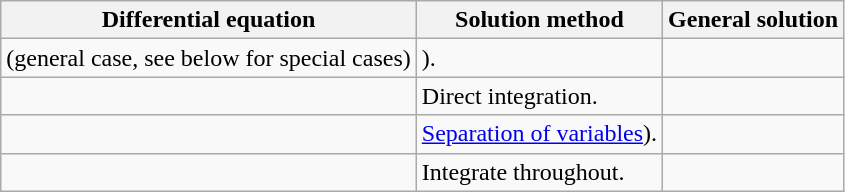<table class="wikitable">
<tr>
<th scope="col">Differential equation</th>
<th scope="col">Solution method</th>
<th scope="col">General solution</th>
</tr>
<tr>
<td> (general case, see below for special cases)<br></td>
<td>).</td>
<td></td>
</tr>
<tr>
<td><br></td>
<td>Direct integration.</td>
<td></td>
</tr>
<tr>
<td><br></td>
<td><a href='#'>Separation of variables</a>).</td>
<td></td>
</tr>
<tr>
<td><br></td>
<td>Integrate throughout.</td>
<td></td>
</tr>
</table>
